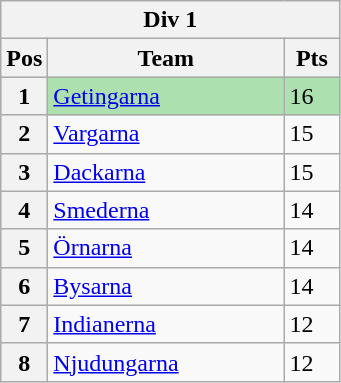<table class="wikitable">
<tr>
<th colspan="3">Div 1</th>
</tr>
<tr>
<th width=20>Pos</th>
<th width=150>Team</th>
<th width=30>Pts</th>
</tr>
<tr style="background:#ACE1AF;">
<th>1</th>
<td><a href='#'>Getingarna</a></td>
<td>16</td>
</tr>
<tr>
<th>2</th>
<td><a href='#'>Vargarna</a></td>
<td>15</td>
</tr>
<tr>
<th>3</th>
<td><a href='#'>Dackarna</a></td>
<td>15</td>
</tr>
<tr>
<th>4</th>
<td><a href='#'>Smederna</a></td>
<td>14</td>
</tr>
<tr>
<th>5</th>
<td><a href='#'>Örnarna</a></td>
<td>14</td>
</tr>
<tr>
<th>6</th>
<td><a href='#'>Bysarna</a></td>
<td>14</td>
</tr>
<tr>
<th>7</th>
<td><a href='#'>Indianerna</a></td>
<td>12</td>
</tr>
<tr>
<th>8</th>
<td><a href='#'>Njudungarna</a></td>
<td>12</td>
</tr>
</table>
